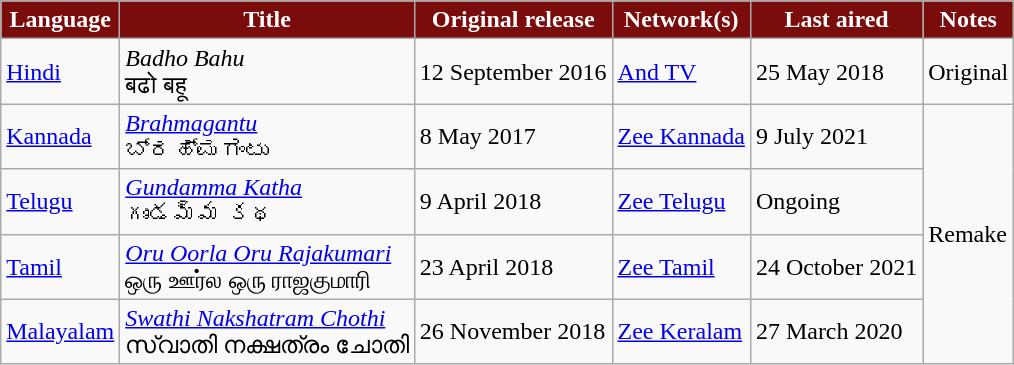<table class="wikitable" style="margin-right: 0;">
<tr style="color:white">
<th style="background:#7b0c0c; ">Language</th>
<th style="background:#7b0c0c; ">Title</th>
<th style="background:#7b0c0c; ">Original release</th>
<th style="background:#7b0c0c; ">Network(s)</th>
<th style="background:#7b0c0c; ">Last aired</th>
<th style="background:#7b0c0c; ">Notes</th>
</tr>
<tr>
<td><a href='#'>Hindi</a></td>
<td><em>Badho Bahu</em> <br> बढो बहू</td>
<td>12 September 2016</td>
<td><a href='#'>And TV</a></td>
<td>25 May 2018</td>
<td>Original</td>
</tr>
<tr>
<td><a href='#'>Kannada</a></td>
<td><em><a href='#'>Brahmagantu</a></em> <br> ಬ್ರಹ್ಮಗಂಟು</td>
<td>8 May 2017</td>
<td><a href='#'>Zee Kannada</a></td>
<td>9 July 2021</td>
<td rowspan="4">Remake</td>
</tr>
<tr>
<td><a href='#'>Telugu</a></td>
<td><em><a href='#'>Gundamma Katha</a></em> <br> గుండమ్మ కథ</td>
<td>9 April 2018</td>
<td><a href='#'>Zee Telugu</a></td>
<td>Ongoing</td>
</tr>
<tr>
<td><a href='#'>Tamil</a></td>
<td><em><a href='#'>Oru Oorla Oru Rajakumari</a></em> <br> ஒரு ஊர்ல ஒரு ராஜகுமாரி</td>
<td>23 April 2018</td>
<td><a href='#'>Zee Tamil</a></td>
<td>24 October 2021</td>
</tr>
<tr>
<td><a href='#'>Malayalam</a></td>
<td><em><a href='#'>Swathi Nakshatram Chothi</a></em> <br> സ്വാതി നക്ഷത്രം ചോതി</td>
<td>26 November 2018</td>
<td><a href='#'>Zee Keralam</a></td>
<td>27 March 2020</td>
</tr>
</table>
